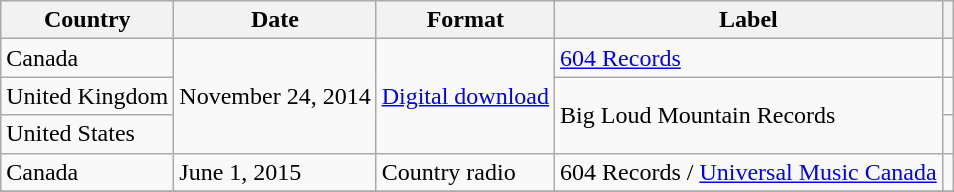<table class="wikitable">
<tr>
<th>Country</th>
<th>Date</th>
<th>Format</th>
<th>Label</th>
<th></th>
</tr>
<tr>
<td>Canada</td>
<td rowspan="3">November 24, 2014</td>
<td rowspan="3"><a href='#'>Digital download</a></td>
<td><a href='#'>604 Records</a></td>
<td></td>
</tr>
<tr>
<td>United Kingdom</td>
<td rowspan="2">Big Loud Mountain Records</td>
<td></td>
</tr>
<tr>
<td>United States</td>
<td></td>
</tr>
<tr>
<td>Canada</td>
<td>June 1, 2015</td>
<td>Country radio</td>
<td>604 Records / <a href='#'>Universal Music Canada</a></td>
<td></td>
</tr>
<tr>
</tr>
</table>
